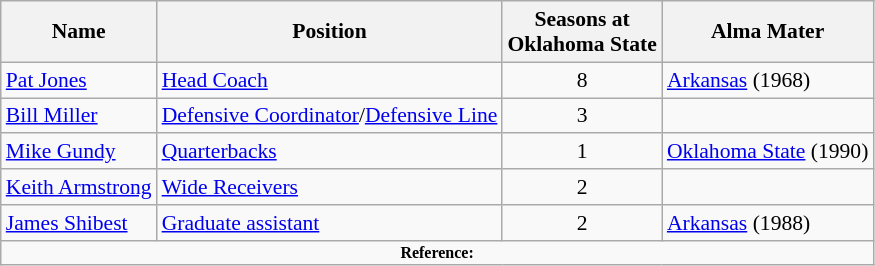<table class="wikitable" border="1" style="font-size:90%;">
<tr>
<th>Name</th>
<th>Position</th>
<th>Seasons at<br>Oklahoma State</th>
<th>Alma Mater</th>
</tr>
<tr>
<td><a href='#'>Pat Jones</a></td>
<td><a href='#'>Head Coach</a></td>
<td align=center>8</td>
<td><a href='#'>Arkansas</a> (1968)</td>
</tr>
<tr>
<td><a href='#'>Bill Miller</a></td>
<td><a href='#'>Defensive Coordinator</a>/<a href='#'>Defensive Line</a></td>
<td align=center>3</td>
<td></td>
</tr>
<tr>
<td><a href='#'>Mike Gundy</a></td>
<td><a href='#'>Quarterbacks</a></td>
<td align=center>1</td>
<td><a href='#'>Oklahoma State</a> (1990)</td>
</tr>
<tr>
<td><a href='#'>Keith Armstrong</a></td>
<td><a href='#'>Wide Receivers</a></td>
<td align=center>2</td>
<td></td>
</tr>
<tr>
<td><a href='#'>James Shibest</a></td>
<td><a href='#'>Graduate assistant</a></td>
<td align=center>2</td>
<td><a href='#'>Arkansas</a> (1988)</td>
</tr>
<tr>
<td colspan="4" style="font-size: 8pt" align="center"><strong>Reference:</strong></td>
</tr>
</table>
